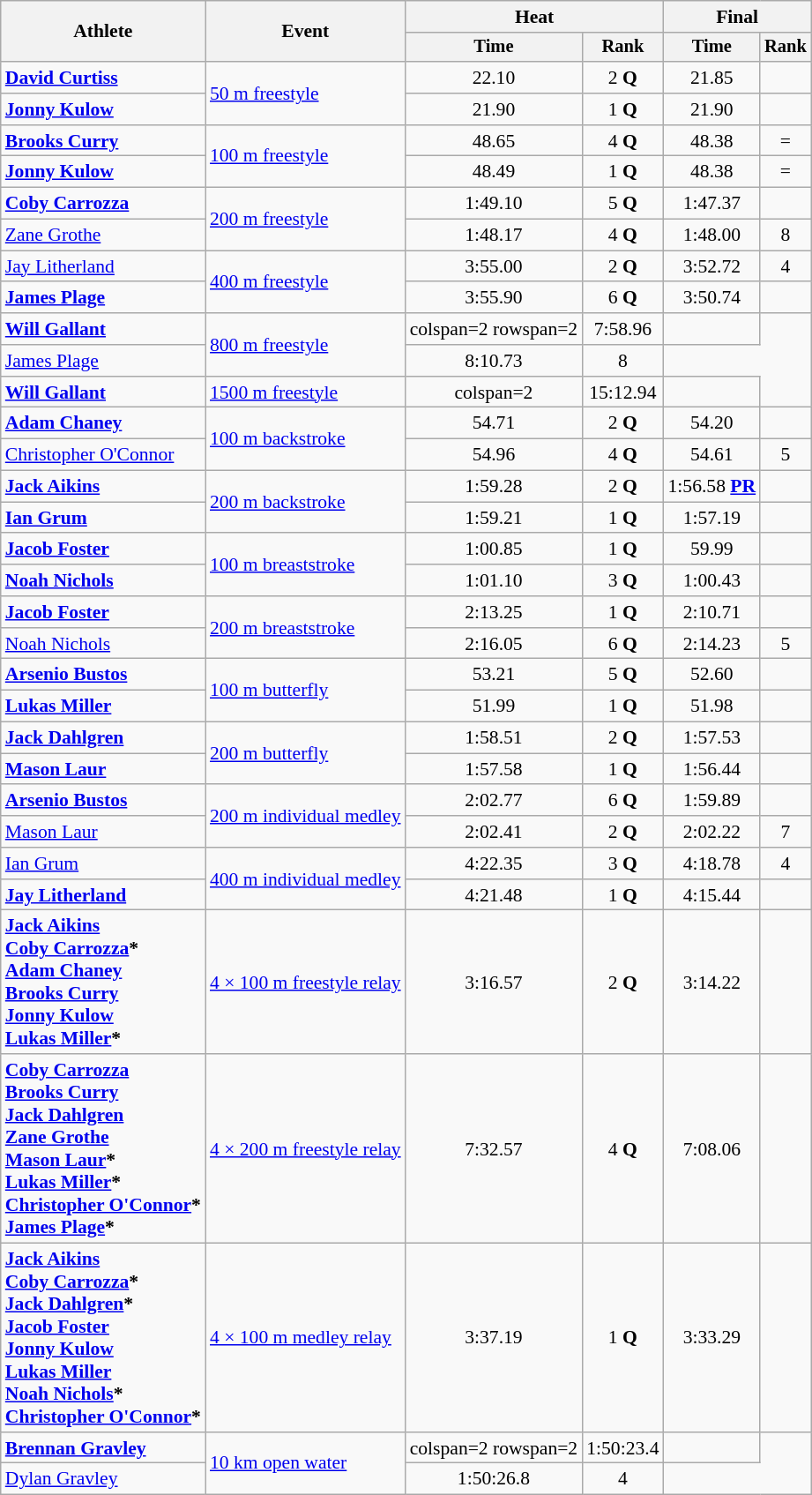<table class=wikitable style=font-size:90%;text-align:center>
<tr>
<th rowspan=2>Athlete</th>
<th rowspan=2>Event</th>
<th colspan=2>Heat</th>
<th colspan=2>Final</th>
</tr>
<tr style=font-size:95%>
<th>Time</th>
<th>Rank</th>
<th>Time</th>
<th>Rank</th>
</tr>
<tr>
<td align=left><strong><a href='#'>David Curtiss</a></strong></td>
<td align=left rowspan=2><a href='#'>50 m freestyle</a></td>
<td>22.10</td>
<td>2 <strong>Q</strong></td>
<td>21.85</td>
<td></td>
</tr>
<tr>
<td align=left><strong><a href='#'>Jonny Kulow</a></strong></td>
<td>21.90</td>
<td>1 <strong>Q</strong></td>
<td>21.90</td>
<td></td>
</tr>
<tr>
<td align=left><strong><a href='#'>Brooks Curry</a></strong></td>
<td align=left rowspan=2><a href='#'>100 m freestyle</a></td>
<td>48.65</td>
<td>4 <strong>Q</strong></td>
<td>48.38</td>
<td>=</td>
</tr>
<tr>
<td align=left><strong><a href='#'>Jonny Kulow</a></strong></td>
<td>48.49</td>
<td>1 <strong>Q</strong></td>
<td>48.38</td>
<td>=</td>
</tr>
<tr>
<td align=left><strong><a href='#'>Coby Carrozza</a></strong></td>
<td align=left rowspan=2><a href='#'>200 m freestyle</a></td>
<td>1:49.10</td>
<td>5 <strong>Q</strong></td>
<td>1:47.37</td>
<td></td>
</tr>
<tr>
<td align=left><a href='#'>Zane Grothe</a></td>
<td>1:48.17</td>
<td>4 <strong>Q</strong></td>
<td>1:48.00</td>
<td>8</td>
</tr>
<tr>
<td align=left><a href='#'>Jay Litherland</a></td>
<td align=left rowspan=2><a href='#'>400 m freestyle</a></td>
<td>3:55.00</td>
<td>2 <strong>Q</strong></td>
<td>3:52.72</td>
<td>4</td>
</tr>
<tr>
<td align=left><strong><a href='#'>James Plage</a></strong></td>
<td>3:55.90</td>
<td>6 <strong>Q</strong></td>
<td>3:50.74</td>
<td></td>
</tr>
<tr>
<td align=left><strong><a href='#'>Will Gallant</a></strong></td>
<td align=left rowspan=2><a href='#'>800 m freestyle</a></td>
<td>colspan=2 rowspan=2 </td>
<td>7:58.96</td>
<td></td>
</tr>
<tr>
<td align=left><a href='#'>James Plage</a></td>
<td>8:10.73</td>
<td>8</td>
</tr>
<tr>
<td align=left><strong><a href='#'>Will Gallant</a></strong></td>
<td align=left><a href='#'>1500 m freestyle</a></td>
<td>colspan=2 </td>
<td>15:12.94</td>
<td></td>
</tr>
<tr>
<td align=left><strong><a href='#'>Adam Chaney</a></strong></td>
<td align=left rowspan=2><a href='#'>100 m backstroke</a></td>
<td>54.71</td>
<td>2 <strong>Q</strong></td>
<td>54.20</td>
<td></td>
</tr>
<tr>
<td align=left><a href='#'>Christopher O'Connor</a></td>
<td>54.96</td>
<td>4 <strong>Q</strong></td>
<td>54.61</td>
<td>5</td>
</tr>
<tr>
<td align=left><strong><a href='#'>Jack Aikins</a></strong></td>
<td align=left rowspan=2><a href='#'>200 m backstroke</a></td>
<td>1:59.28</td>
<td>2 <strong>Q</strong></td>
<td>1:56.58 <strong><a href='#'>PR</a></strong></td>
<td></td>
</tr>
<tr>
<td align=left><strong><a href='#'>Ian Grum</a></strong></td>
<td>1:59.21</td>
<td>1 <strong>Q</strong></td>
<td>1:57.19</td>
<td></td>
</tr>
<tr>
<td align=left><strong><a href='#'>Jacob Foster</a></strong></td>
<td align=left rowspan=2><a href='#'>100 m breaststroke</a></td>
<td>1:00.85</td>
<td>1 <strong>Q</strong></td>
<td>59.99</td>
<td></td>
</tr>
<tr>
<td align=left><strong><a href='#'>Noah Nichols</a></strong></td>
<td>1:01.10</td>
<td>3 <strong>Q</strong></td>
<td>1:00.43</td>
<td></td>
</tr>
<tr>
<td align=left><strong><a href='#'>Jacob Foster</a></strong></td>
<td align=left rowspan=2><a href='#'>200 m breaststroke</a></td>
<td>2:13.25</td>
<td>1 <strong>Q</strong></td>
<td>2:10.71</td>
<td></td>
</tr>
<tr>
<td align=left><a href='#'>Noah Nichols</a></td>
<td>2:16.05</td>
<td>6 <strong>Q</strong></td>
<td>2:14.23</td>
<td>5</td>
</tr>
<tr>
<td align=left><strong><a href='#'>Arsenio Bustos</a></strong></td>
<td align=left rowspan=2><a href='#'>100 m butterfly</a></td>
<td>53.21</td>
<td>5 <strong>Q</strong></td>
<td>52.60</td>
<td></td>
</tr>
<tr>
<td align=left><strong><a href='#'>Lukas Miller</a></strong></td>
<td>51.99</td>
<td>1 <strong>Q</strong></td>
<td>51.98</td>
<td></td>
</tr>
<tr>
<td align=left><strong><a href='#'>Jack Dahlgren</a></strong></td>
<td align=left rowspan=2><a href='#'>200 m butterfly</a></td>
<td>1:58.51</td>
<td>2 <strong>Q</strong></td>
<td>1:57.53</td>
<td></td>
</tr>
<tr>
<td align=left><strong><a href='#'>Mason Laur</a></strong></td>
<td>1:57.58</td>
<td>1 <strong>Q</strong></td>
<td>1:56.44</td>
<td></td>
</tr>
<tr>
<td align=left><strong><a href='#'>Arsenio Bustos</a></strong></td>
<td align=left rowspan=2><a href='#'>200 m individual medley</a></td>
<td>2:02.77</td>
<td>6 <strong>Q</strong></td>
<td>1:59.89</td>
<td></td>
</tr>
<tr>
<td align=left><a href='#'>Mason Laur</a></td>
<td>2:02.41</td>
<td>2 <strong>Q</strong></td>
<td>2:02.22</td>
<td>7</td>
</tr>
<tr>
<td align=left><a href='#'>Ian Grum</a></td>
<td align=left rowspan=2><a href='#'>400 m individual medley</a></td>
<td>4:22.35</td>
<td>3 <strong>Q</strong></td>
<td>4:18.78</td>
<td>4</td>
</tr>
<tr>
<td align=left><strong><a href='#'>Jay Litherland</a></strong></td>
<td>4:21.48</td>
<td>1 <strong>Q</strong></td>
<td>4:15.44</td>
<td></td>
</tr>
<tr>
<td align=left><strong><a href='#'>Jack Aikins</a><br><a href='#'>Coby Carrozza</a>*<br><a href='#'>Adam Chaney</a><br><a href='#'>Brooks Curry</a><br><a href='#'>Jonny Kulow</a><br><a href='#'>Lukas Miller</a>*</strong></td>
<td align=left><a href='#'>4 × 100 m freestyle relay</a></td>
<td>3:16.57</td>
<td>2 <strong>Q</strong></td>
<td>3:14.22</td>
<td></td>
</tr>
<tr>
<td align=left><strong><a href='#'>Coby Carrozza</a><br><a href='#'>Brooks Curry</a><br><a href='#'>Jack Dahlgren</a><br><a href='#'>Zane Grothe</a><br><a href='#'>Mason Laur</a>*<br><a href='#'>Lukas Miller</a>*<br><a href='#'>Christopher O'Connor</a>*<br><a href='#'>James Plage</a>*</strong></td>
<td align=left><a href='#'>4 × 200 m freestyle relay</a></td>
<td>7:32.57</td>
<td>4 <strong>Q</strong></td>
<td>7:08.06</td>
<td></td>
</tr>
<tr>
<td align=left><strong><a href='#'>Jack Aikins</a><br><a href='#'>Coby Carrozza</a>*<br><a href='#'>Jack Dahlgren</a>*<br><a href='#'>Jacob Foster</a><br><a href='#'>Jonny Kulow</a><br><a href='#'>Lukas Miller</a><br><a href='#'>Noah Nichols</a>*<br><a href='#'>Christopher O'Connor</a>*</strong></td>
<td align=left><a href='#'>4 × 100 m medley relay</a></td>
<td>3:37.19</td>
<td>1 <strong>Q</strong></td>
<td>3:33.29</td>
<td></td>
</tr>
<tr>
<td align=left><strong><a href='#'>Brennan Gravley</a></strong></td>
<td align=left rowspan=2><a href='#'>10 km open water</a></td>
<td>colspan=2 rowspan=2 </td>
<td>1:50:23.4</td>
<td></td>
</tr>
<tr>
<td align=left><a href='#'>Dylan Gravley</a></td>
<td>1:50:26.8</td>
<td>4</td>
</tr>
</table>
